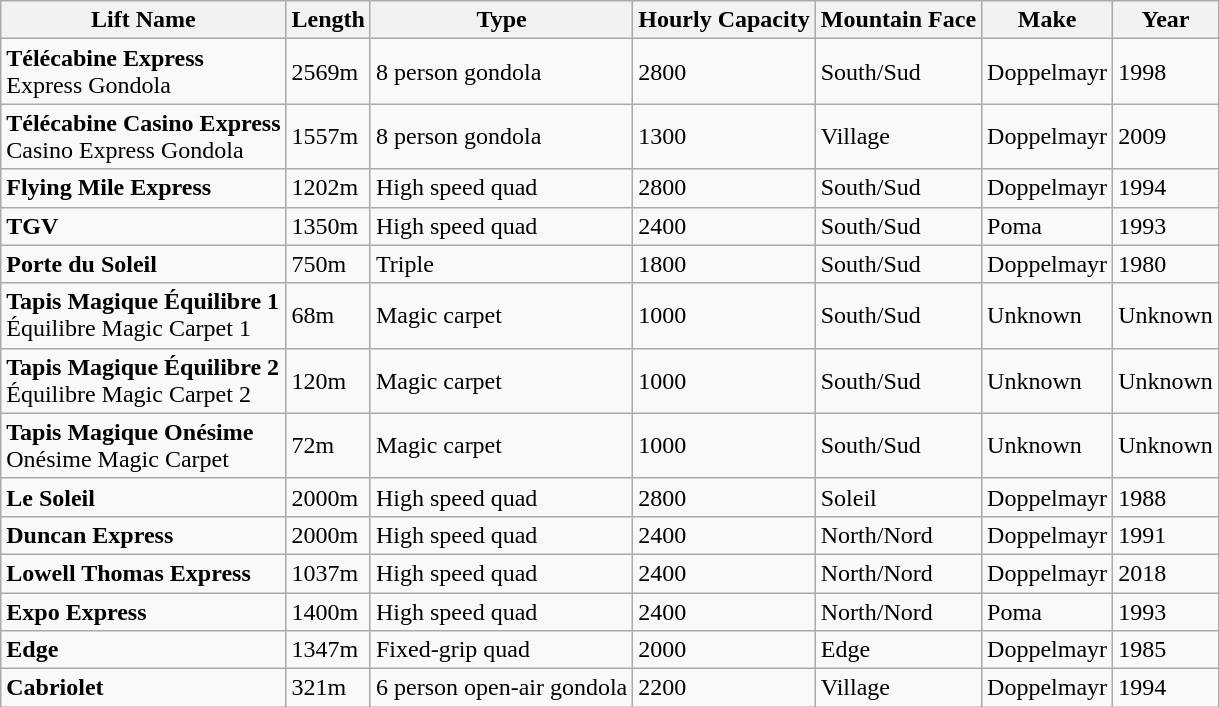<table class="wikitable">
<tr>
<th>Lift Name</th>
<th>Length</th>
<th>Type</th>
<th>Hourly Capacity</th>
<th>Mountain Face</th>
<th>Make</th>
<th>Year</th>
</tr>
<tr>
<td><strong>Télécabine Express</strong><br>Express Gondola</td>
<td>2569m</td>
<td>8 person gondola</td>
<td>2800</td>
<td>South/Sud</td>
<td>Doppelmayr</td>
<td>1998</td>
</tr>
<tr>
<td><strong>Télécabine</strong> <strong>Casino Express</strong><br>Casino Express Gondola</td>
<td>1557m</td>
<td>8 person gondola</td>
<td>1300</td>
<td>Village</td>
<td>Doppelmayr</td>
<td>2009</td>
</tr>
<tr>
<td><strong>Flying Mile Express</strong></td>
<td>1202m</td>
<td>High speed quad</td>
<td>2800</td>
<td>South/Sud</td>
<td>Doppelmayr</td>
<td>1994</td>
</tr>
<tr>
<td><strong>TGV</strong></td>
<td>1350m</td>
<td>High speed quad</td>
<td>2400</td>
<td>South/Sud</td>
<td>Poma</td>
<td>1993</td>
</tr>
<tr>
<td><strong>Porte du Soleil</strong></td>
<td>750m</td>
<td>Triple</td>
<td>1800</td>
<td>South/Sud</td>
<td>Doppelmayr</td>
<td>1980</td>
</tr>
<tr>
<td><strong>Tapis Magique Équilibre</strong> <strong>1</strong><br>Équilibre Magic Carpet 1</td>
<td>68m</td>
<td>Magic carpet</td>
<td>1000</td>
<td>South/Sud</td>
<td>Unknown</td>
<td>Unknown</td>
</tr>
<tr>
<td><strong>Tapis Magique Équilibre</strong> <strong>2</strong><br>Équilibre Magic Carpet 2</td>
<td>120m</td>
<td>Magic carpet</td>
<td>1000</td>
<td>South/Sud</td>
<td>Unknown</td>
<td>Unknown</td>
</tr>
<tr>
<td><strong>Tapis Magique Onésime</strong><br>Onésime Magic Carpet</td>
<td>72m</td>
<td>Magic carpet</td>
<td>1000</td>
<td>South/Sud</td>
<td>Unknown</td>
<td>Unknown</td>
</tr>
<tr>
<td><strong>Le Soleil</strong></td>
<td>2000m</td>
<td>High speed quad</td>
<td>2800</td>
<td>Soleil</td>
<td>Doppelmayr</td>
<td>1988</td>
</tr>
<tr>
<td><strong>Duncan Express</strong></td>
<td>2000m</td>
<td>High speed quad</td>
<td>2400</td>
<td>North/Nord</td>
<td>Doppelmayr</td>
<td>1991</td>
</tr>
<tr>
<td><strong>Lowell Thomas Express</strong></td>
<td>1037m</td>
<td>High speed quad</td>
<td>2400</td>
<td>North/Nord</td>
<td>Doppelmayr</td>
<td>2018</td>
</tr>
<tr>
<td><strong>Expo Express</strong></td>
<td>1400m</td>
<td>High speed quad</td>
<td>2400</td>
<td>North/Nord</td>
<td>Poma</td>
<td>1993</td>
</tr>
<tr>
<td><strong>Edge</strong></td>
<td>1347m</td>
<td>Fixed-grip quad</td>
<td>2000</td>
<td>Edge</td>
<td>Doppelmayr</td>
<td>1985</td>
</tr>
<tr>
<td><strong>Cabriolet</strong></td>
<td>321m</td>
<td>6 person open-air gondola</td>
<td>2200</td>
<td>Village</td>
<td>Doppelmayr</td>
<td>1994</td>
</tr>
</table>
